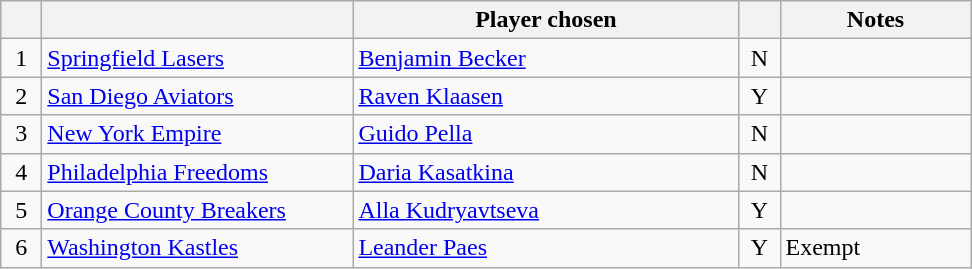<table class="wikitable" style="text-align:left">
<tr>
<th width="20px"></th>
<th width="200px"></th>
<th width="250px">Player chosen</th>
<th width="20px"></th>
<th width="120px">Notes</th>
</tr>
<tr>
<td style="text-align:center">1</td>
<td><a href='#'>Springfield Lasers</a></td>
<td> <a href='#'>Benjamin Becker</a></td>
<td style="text-align:center">N</td>
<td></td>
</tr>
<tr>
<td style="text-align:center">2</td>
<td><a href='#'>San Diego Aviators</a></td>
<td> <a href='#'>Raven Klaasen</a></td>
<td style="text-align:center">Y</td>
<td></td>
</tr>
<tr>
<td style="text-align:center">3</td>
<td><a href='#'>New York Empire</a></td>
<td> <a href='#'>Guido Pella</a></td>
<td style="text-align:center">N</td>
<td></td>
</tr>
<tr>
<td style="text-align:center">4</td>
<td><a href='#'>Philadelphia Freedoms</a></td>
<td> <a href='#'>Daria Kasatkina</a></td>
<td style="text-align:center">N</td>
<td></td>
</tr>
<tr>
<td style="text-align:center">5</td>
<td><a href='#'>Orange County Breakers</a></td>
<td> <a href='#'>Alla Kudryavtseva</a></td>
<td style="text-align:center">Y</td>
<td></td>
</tr>
<tr>
<td style="text-align:center">6</td>
<td><a href='#'>Washington Kastles</a></td>
<td> <a href='#'>Leander Paes</a></td>
<td style="text-align:center">Y</td>
<td>Exempt</td>
</tr>
</table>
